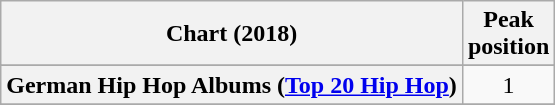<table class="wikitable sortable plainrowheaders" style="text-align:center">
<tr>
<th scope="col">Chart (2018)</th>
<th scope="col">Peak<br>position</th>
</tr>
<tr>
</tr>
<tr>
</tr>
<tr>
<th scope="row">German Hip Hop Albums (<a href='#'>Top 20 Hip Hop</a>)</th>
<td>1</td>
</tr>
<tr>
</tr>
</table>
